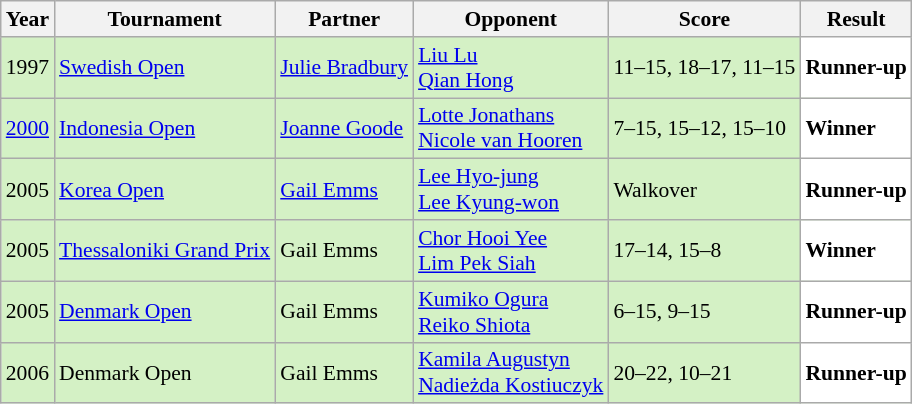<table class="sortable wikitable" style="font-size: 90%;">
<tr>
<th>Year</th>
<th>Tournament</th>
<th>Partner</th>
<th>Opponent</th>
<th>Score</th>
<th>Result</th>
</tr>
<tr style="background:#D4F1C5">
<td align="center">1997</td>
<td align="left"><a href='#'>Swedish Open</a></td>
<td align="left"> <a href='#'>Julie Bradbury</a></td>
<td align="left"> <a href='#'>Liu Lu</a> <br>  <a href='#'>Qian Hong</a></td>
<td align="left">11–15, 18–17, 11–15</td>
<td style="text-align:left; background:white"> <strong>Runner-up</strong></td>
</tr>
<tr style="background:#D4F1C5">
<td align="center"><a href='#'>2000</a></td>
<td align="left"><a href='#'>Indonesia Open</a></td>
<td align="left"> <a href='#'>Joanne Goode</a></td>
<td align="left"> <a href='#'>Lotte Jonathans</a> <br>  <a href='#'>Nicole van Hooren</a></td>
<td align="left">7–15, 15–12, 15–10</td>
<td style="text-align:left; background:white"> <strong>Winner</strong></td>
</tr>
<tr style="background:#D4F1C5">
<td align="center">2005</td>
<td align="left"><a href='#'>Korea Open</a></td>
<td align="left"> <a href='#'>Gail Emms</a></td>
<td align="left"> <a href='#'>Lee Hyo-jung</a> <br>  <a href='#'>Lee Kyung-won</a></td>
<td align="left">Walkover</td>
<td style="text-align:left; background:white"> <strong>Runner-up</strong></td>
</tr>
<tr style="background:#D4F1C5">
<td align="center">2005</td>
<td align="left"><a href='#'>Thessaloniki Grand Prix</a></td>
<td align="left"> Gail Emms</td>
<td align="left"> <a href='#'>Chor Hooi Yee</a> <br>  <a href='#'>Lim Pek Siah</a></td>
<td align="left">17–14, 15–8</td>
<td style="text-align:left; background:white"> <strong>Winner</strong></td>
</tr>
<tr style="background:#D4F1C5">
<td align="center">2005</td>
<td align="left"><a href='#'>Denmark Open</a></td>
<td align="left"> Gail Emms</td>
<td align="left"> <a href='#'>Kumiko Ogura</a> <br>  <a href='#'>Reiko Shiota</a></td>
<td align="left">6–15, 9–15</td>
<td style="text-align:left; background:white"> <strong>Runner-up</strong></td>
</tr>
<tr style="background:#D4F1C5">
<td align="center">2006</td>
<td align="left">Denmark Open</td>
<td align="left"> Gail Emms</td>
<td align="left"> <a href='#'>Kamila Augustyn</a> <br>  <a href='#'>Nadieżda Kostiuczyk</a></td>
<td align="left">20–22, 10–21</td>
<td style="text-align:left; background:white"> <strong>Runner-up</strong></td>
</tr>
</table>
